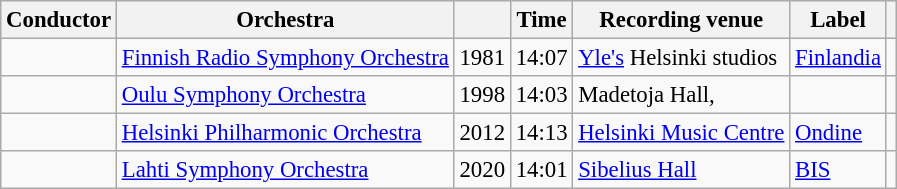<table class="wikitable sortable" style="margin-right:0; font-size:95%">
<tr>
<th scope="col">Conductor</th>
<th scope="col">Orchestra</th>
<th scope="col"></th>
<th scope="col">Time</th>
<th scope="col">Recording venue</th>
<th scope="col">Label</th>
<th scope="col"class="unsortable"></th>
</tr>
<tr>
<td></td>
<td><a href='#'>Finnish Radio Symphony Orchestra</a></td>
<td>1981</td>
<td>14:07</td>
<td><a href='#'>Yle's</a> Helsinki studios</td>
<td><a href='#'>Finlandia</a></td>
<td></td>
</tr>
<tr>
<td></td>
<td><a href='#'>Oulu Symphony Orchestra</a></td>
<td>1998</td>
<td>14:03</td>
<td>Madetoja Hall, </td>
<td></td>
<td></td>
</tr>
<tr>
<td></td>
<td><a href='#'>Helsinki Philharmonic Orchestra</a></td>
<td>2012</td>
<td>14:13</td>
<td><a href='#'>Helsinki Music Centre</a></td>
<td><a href='#'>Ondine</a></td>
<td></td>
</tr>
<tr>
<td></td>
<td><a href='#'>Lahti Symphony Orchestra</a></td>
<td>2020</td>
<td>14:01</td>
<td><a href='#'>Sibelius Hall</a></td>
<td><a href='#'>BIS</a></td>
<td></td>
</tr>
</table>
